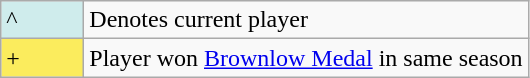<table class="wikitable">
<tr>
<td style="background-color:#CFECEC; width:3em">^</td>
<td>Denotes current player</td>
</tr>
<tr>
<td style="background-color:#FBEC5D; width:3em">+</td>
<td>Player won <a href='#'>Brownlow Medal</a> in same season</td>
</tr>
</table>
